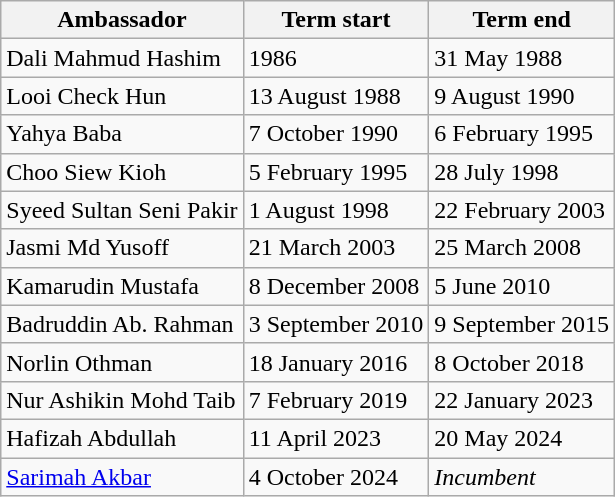<table class=wikitable>
<tr>
<th>Ambassador</th>
<th>Term start</th>
<th>Term end</th>
</tr>
<tr>
<td>Dali Mahmud Hashim</td>
<td>1986</td>
<td>31 May 1988</td>
</tr>
<tr>
<td>Looi Check Hun</td>
<td>13 August 1988</td>
<td>9 August 1990</td>
</tr>
<tr>
<td>Yahya Baba</td>
<td>7 October 1990</td>
<td>6 February 1995</td>
</tr>
<tr>
<td>Choo Siew Kioh</td>
<td>5 February 1995</td>
<td>28 July 1998</td>
</tr>
<tr>
<td>Syeed Sultan Seni Pakir</td>
<td>1 August 1998</td>
<td>22 February 2003</td>
</tr>
<tr>
<td>Jasmi Md Yusoff</td>
<td>21 March 2003</td>
<td>25 March 2008</td>
</tr>
<tr>
<td>Kamarudin Mustafa</td>
<td>8 December 2008</td>
<td>5 June 2010</td>
</tr>
<tr>
<td>Badruddin Ab. Rahman</td>
<td>3 September 2010</td>
<td>9 September 2015</td>
</tr>
<tr>
<td>Norlin Othman</td>
<td>18 January 2016</td>
<td>8 October 2018</td>
</tr>
<tr>
<td>Nur Ashikin Mohd Taib</td>
<td>7 February 2019</td>
<td>22 January 2023</td>
</tr>
<tr>
<td>Hafizah Abdullah</td>
<td>11 April 2023</td>
<td>20 May 2024</td>
</tr>
<tr>
<td><a href='#'>Sarimah Akbar</a></td>
<td>4 October 2024</td>
<td><em>Incumbent</em></td>
</tr>
</table>
